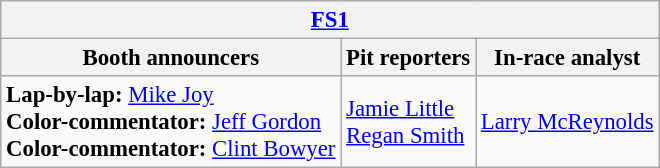<table class="wikitable" style="font-size: 95%">
<tr>
<th colspan="3"><a href='#'>FS1</a></th>
</tr>
<tr>
<th>Booth announcers</th>
<th>Pit reporters</th>
<th>In-race analyst</th>
</tr>
<tr>
<td><strong>Lap-by-lap:</strong> <a href='#'>Mike Joy</a><br><strong>Color-commentator:</strong> <a href='#'>Jeff Gordon</a><br><strong>Color-commentator:</strong> <a href='#'>Clint Bowyer</a></td>
<td><a href='#'>Jamie Little</a><br><a href='#'>Regan Smith</a></td>
<td><a href='#'>Larry McReynolds</a></td>
</tr>
</table>
